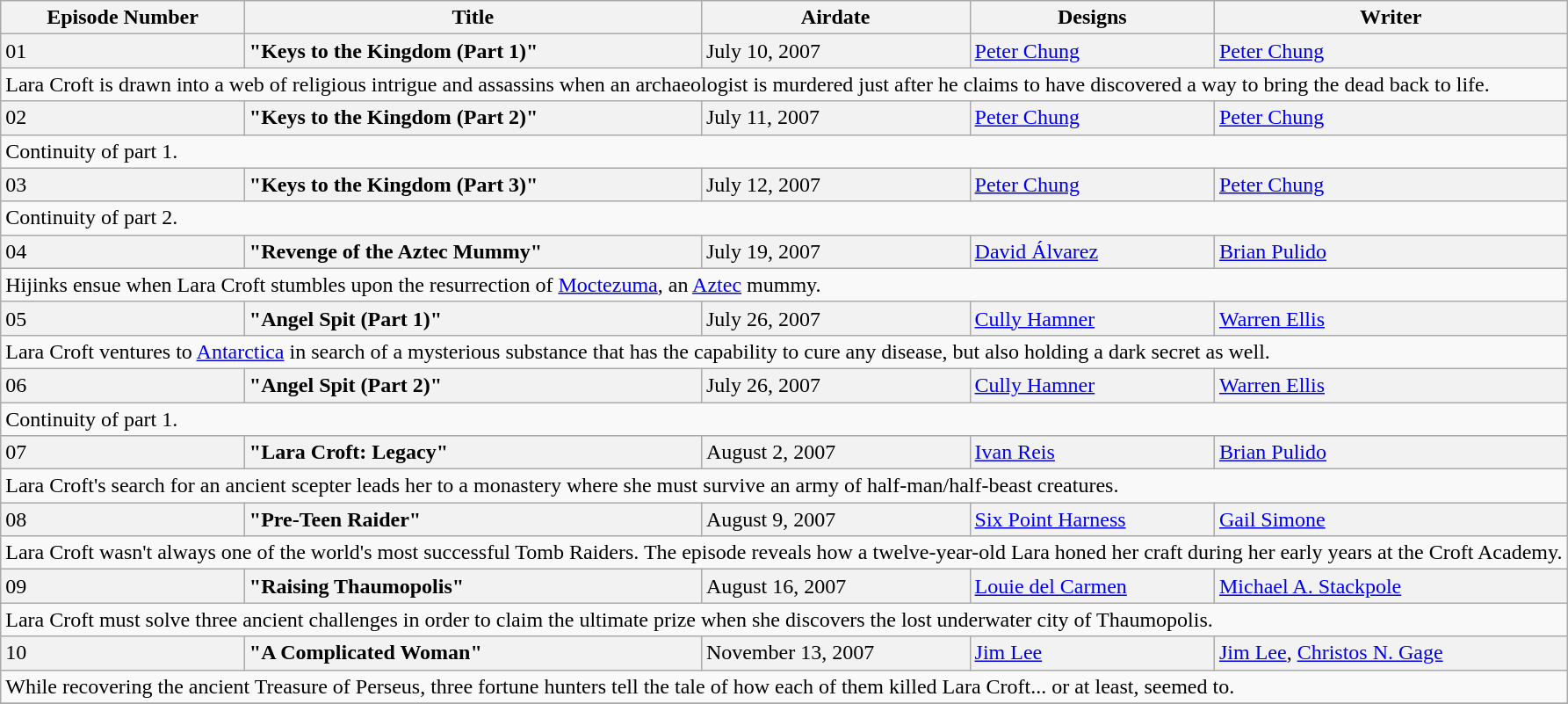<table class="wikitable">
<tr>
<th>Episode Number</th>
<th>Title</th>
<th>Airdate</th>
<th>Designs</th>
<th>Writer</th>
</tr>
<tr bgcolor="#F2F2F2">
<td>01</td>
<td><strong>"Keys to the Kingdom (Part 1)"</strong></td>
<td>July 10, 2007</td>
<td><a href='#'>Peter Chung</a></td>
<td><a href='#'>Peter Chung</a></td>
</tr>
<tr>
<td colspan="5" align="left">Lara Croft is drawn into a web of religious intrigue and assassins when an archaeologist is murdered just after he claims to have discovered a way to bring the dead back to life.</td>
</tr>
<tr bgcolor="#F2F2F2">
<td>02</td>
<td><strong>"Keys to the Kingdom (Part 2)"</strong></td>
<td>July 11, 2007</td>
<td><a href='#'>Peter Chung</a></td>
<td><a href='#'>Peter Chung</a></td>
</tr>
<tr>
<td colspan="5" align="left">Continuity of part 1.</td>
</tr>
<tr bgcolor="#F2F2F2">
<td>03</td>
<td><strong>"Keys to the Kingdom (Part 3)"</strong></td>
<td>July 12, 2007</td>
<td><a href='#'>Peter Chung</a></td>
<td><a href='#'>Peter Chung</a></td>
</tr>
<tr>
<td colspan="5" align="left">Continuity of part 2.</td>
</tr>
<tr bgcolor="#F2F2F2">
<td>04</td>
<td><strong>"Revenge of the Aztec Mummy"</strong></td>
<td>July 19, 2007</td>
<td><a href='#'>David Álvarez</a></td>
<td><a href='#'>Brian Pulido</a></td>
</tr>
<tr>
<td colspan="5" align="left">Hijinks ensue when Lara Croft stumbles upon the resurrection of <a href='#'>Moctezuma</a>, an <a href='#'>Aztec</a> mummy.</td>
</tr>
<tr bgcolor="#F2F2F2">
<td>05</td>
<td><strong>"Angel Spit (Part 1)"</strong></td>
<td>July 26, 2007</td>
<td><a href='#'>Cully Hamner</a></td>
<td><a href='#'>Warren Ellis</a></td>
</tr>
<tr>
<td colspan="5" align="left">Lara Croft ventures to <a href='#'>Antarctica</a> in search of a mysterious substance that has the capability to cure any disease, but also holding a dark secret as well.</td>
</tr>
<tr bgcolor="#F2F2F2">
<td>06</td>
<td><strong>"Angel Spit (Part 2)"</strong></td>
<td>July 26, 2007</td>
<td><a href='#'>Cully Hamner</a></td>
<td><a href='#'>Warren Ellis</a></td>
</tr>
<tr>
<td colspan="5" align="left">Continuity of part 1.</td>
</tr>
<tr bgcolor="#F2F2F2">
<td>07</td>
<td><strong>"Lara Croft: Legacy"</strong></td>
<td>August 2, 2007</td>
<td><a href='#'>Ivan Reis</a></td>
<td><a href='#'>Brian Pulido</a></td>
</tr>
<tr>
<td colspan="5" align="left">Lara Croft's search for an ancient scepter leads her to a monastery where she must survive an army of half-man/half-beast creatures.</td>
</tr>
<tr bgcolor="#F2F2F2">
<td>08</td>
<td><strong>"Pre-Teen Raider"</strong></td>
<td>August 9, 2007</td>
<td><a href='#'>Six Point Harness</a></td>
<td><a href='#'>Gail Simone</a></td>
</tr>
<tr>
<td colspan="5" align="left">Lara Croft wasn't always one of the world's most successful Tomb Raiders. The episode reveals how a twelve-year-old Lara honed her craft during her early years at the Croft Academy.</td>
</tr>
<tr bgcolor="#F2F2F2">
<td>09</td>
<td><strong>"Raising Thaumopolis"</strong></td>
<td>August 16, 2007</td>
<td><a href='#'>Louie del Carmen</a></td>
<td><a href='#'>Michael A. Stackpole</a></td>
</tr>
<tr>
<td colspan="5" align="left">Lara Croft must solve three ancient challenges in order to claim the ultimate prize when she discovers the lost underwater city of Thaumopolis.</td>
</tr>
<tr bgcolor="#F2F2F2">
<td>10</td>
<td><strong>"A Complicated Woman"</strong></td>
<td>November 13, 2007</td>
<td><a href='#'>Jim Lee</a></td>
<td><a href='#'>Jim Lee</a>, <a href='#'>Christos N. Gage</a></td>
</tr>
<tr>
<td colspan="5" align="left">While recovering the ancient Treasure of Perseus, three fortune hunters tell the tale of how each of them killed Lara Croft... or at least, seemed to.</td>
</tr>
<tr>
</tr>
</table>
